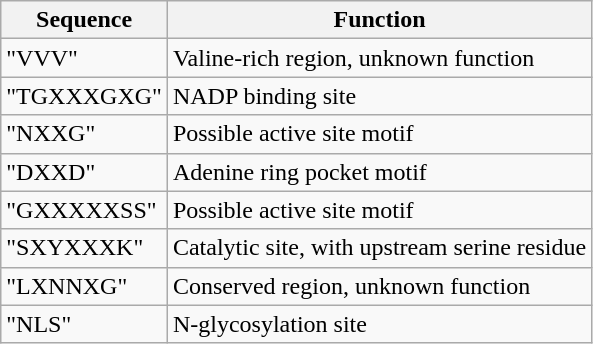<table class="wikitable">
<tr>
<th><strong>Sequence</strong></th>
<th><strong>Function</strong></th>
</tr>
<tr>
<td>"VVV"</td>
<td>Valine-rich region, unknown function</td>
</tr>
<tr>
<td>"TGXXXGXG"</td>
<td>NADP binding site</td>
</tr>
<tr>
<td>"NXXG"</td>
<td>Possible active site motif</td>
</tr>
<tr>
<td>"DXXD"</td>
<td>Adenine ring pocket motif</td>
</tr>
<tr>
<td>"GXXXXXSS"</td>
<td>Possible active site motif</td>
</tr>
<tr>
<td>"SXYXXXK"</td>
<td>Catalytic site, with upstream serine residue</td>
</tr>
<tr>
<td>"LXNNXG"</td>
<td>Conserved region, unknown function</td>
</tr>
<tr>
<td>"NLS"</td>
<td>N-glycosylation site</td>
</tr>
</table>
